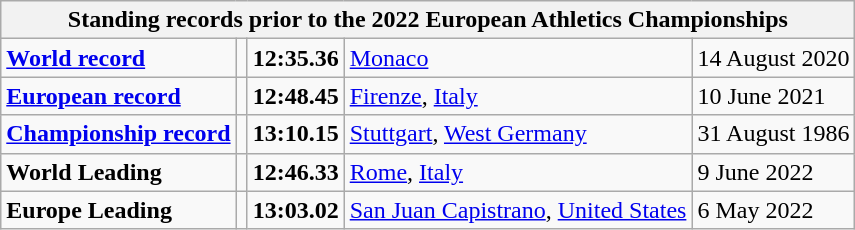<table class="wikitable">
<tr>
<th colspan="5">Standing records prior to the 2022 European Athletics Championships</th>
</tr>
<tr>
<td><strong><a href='#'>World record</a></strong></td>
<td></td>
<td><strong>12:35.36</strong></td>
<td><a href='#'>Monaco</a></td>
<td>14 August 2020</td>
</tr>
<tr>
<td><strong><a href='#'>European record</a></strong></td>
<td></td>
<td><strong> 12:48.45 </strong></td>
<td><a href='#'>Firenze</a>, <a href='#'>Italy</a></td>
<td>10 June 2021</td>
</tr>
<tr>
<td><strong><a href='#'>Championship record</a></strong></td>
<td></td>
<td><strong>13:10.15</strong></td>
<td><a href='#'>Stuttgart</a>, <a href='#'>West Germany</a></td>
<td>31 August 1986</td>
</tr>
<tr>
<td><strong>World Leading</strong></td>
<td></td>
<td><strong> 12:46.33  </strong></td>
<td><a href='#'>Rome</a>, <a href='#'>Italy</a></td>
<td>9 June 2022</td>
</tr>
<tr>
<td><strong>Europe Leading</strong></td>
<td></td>
<td><strong> 13:03.02  </strong></td>
<td><a href='#'>San Juan Capistrano</a>, <a href='#'>United States</a></td>
<td>6 May 2022</td>
</tr>
</table>
